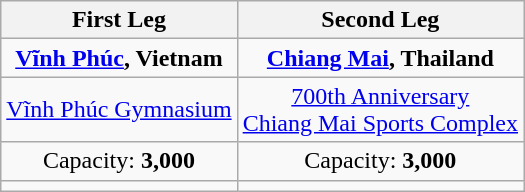<table class="wikitable" style="text-align:center">
<tr>
<th>First Leg</th>
<th>Second Leg</th>
</tr>
<tr>
<td><strong><a href='#'>Vĩnh Phúc</a>, Vietnam</strong></td>
<td><strong><a href='#'>Chiang Mai</a>, Thailand</strong></td>
</tr>
<tr>
<td><a href='#'>Vĩnh Phúc Gymnasium</a></td>
<td><a href='#'>700th Anniversary<br>Chiang Mai Sports Complex</a></td>
</tr>
<tr>
<td>Capacity: <strong>3,000</strong></td>
<td>Capacity: <strong>3,000</strong></td>
</tr>
<tr>
<td></td>
<td></td>
</tr>
</table>
